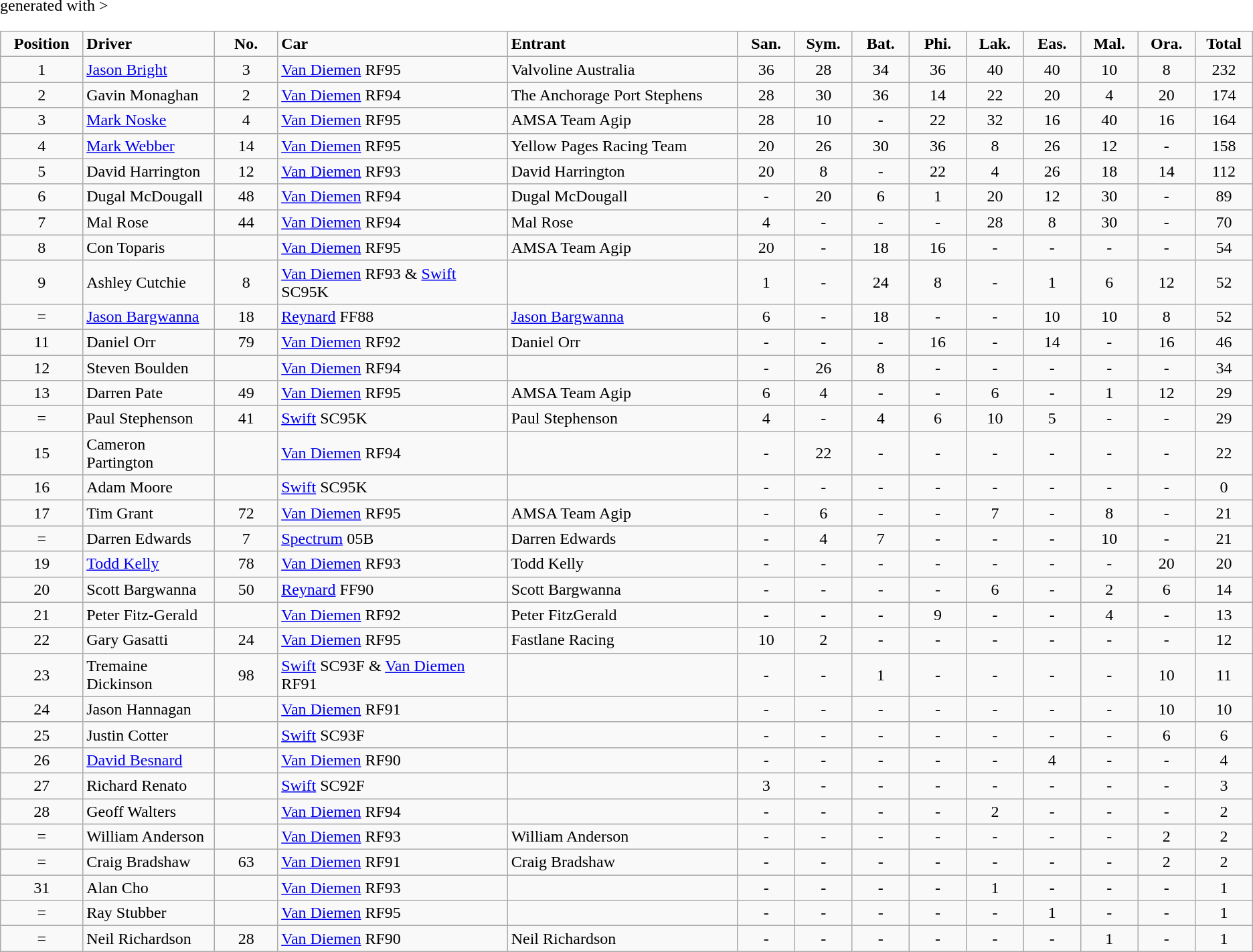<table class="wikitable" <hiddentext>generated with >
<tr style="font-weight:bold">
<td width="75" height="14" align="center">Position</td>
<td width="125">Driver</td>
<td width="56" align="center">No.</td>
<td width="225">Car</td>
<td width="225">Entrant</td>
<td width="50" align="center">San.</td>
<td width="50" align="center">Sym.</td>
<td width="50" align="center">Bat.</td>
<td width="50" align="center">Phi.</td>
<td width="50" align="center">Lak.</td>
<td width="50" align="center">Eas.</td>
<td width="50" align="center">Mal.</td>
<td width="50" align="center">Ora.</td>
<td width="50" align="center">Total</td>
</tr>
<tr>
<td height="14" align="center">1</td>
<td><a href='#'>Jason Bright</a></td>
<td align="center">3</td>
<td><a href='#'>Van Diemen</a> RF95</td>
<td>Valvoline Australia</td>
<td align="center">36</td>
<td align="center">28</td>
<td align="center">34</td>
<td align="center">36</td>
<td align="center">40</td>
<td align="center">40</td>
<td align="center">10</td>
<td align="center">8</td>
<td align="center">232</td>
</tr>
<tr>
<td height="14" align="center">2</td>
<td>Gavin Monaghan</td>
<td align="center">2</td>
<td><a href='#'>Van Diemen</a> RF94</td>
<td>The Anchorage Port Stephens</td>
<td align="center">28</td>
<td align="center">30</td>
<td align="center">36</td>
<td align="center">14</td>
<td align="center">22</td>
<td align="center">20</td>
<td align="center">4</td>
<td align="center">20</td>
<td align="center">174</td>
</tr>
<tr>
<td height="14" align="center">3</td>
<td><a href='#'>Mark Noske</a></td>
<td align="center">4</td>
<td><a href='#'>Van Diemen</a> RF95</td>
<td>AMSA Team Agip</td>
<td align="center">28</td>
<td align="center">10</td>
<td align="center">-</td>
<td align="center">22</td>
<td align="center">32</td>
<td align="center">16</td>
<td align="center">40</td>
<td align="center">16</td>
<td align="center">164</td>
</tr>
<tr>
<td height="14" align="center">4</td>
<td><a href='#'>Mark Webber</a></td>
<td align="center">14</td>
<td><a href='#'>Van Diemen</a> RF95</td>
<td>Yellow Pages Racing Team</td>
<td align="center">20</td>
<td align="center">26</td>
<td align="center">30</td>
<td align="center">36</td>
<td align="center">8</td>
<td align="center">26</td>
<td align="center">12</td>
<td align="center">-</td>
<td align="center">158</td>
</tr>
<tr>
<td height="14" align="center">5</td>
<td>David Harrington</td>
<td align="center">12</td>
<td><a href='#'>Van Diemen</a> RF93</td>
<td>David Harrington</td>
<td align="center">20</td>
<td align="center">8</td>
<td align="center">-</td>
<td align="center">22</td>
<td align="center">4</td>
<td align="center">26</td>
<td align="center">18</td>
<td align="center">14</td>
<td align="center">112</td>
</tr>
<tr>
<td height="14" align="center">6</td>
<td>Dugal McDougall</td>
<td align="center">48</td>
<td><a href='#'>Van Diemen</a> RF94</td>
<td>Dugal McDougall</td>
<td align="center">-</td>
<td align="center">20</td>
<td align="center">6</td>
<td align="center">1</td>
<td align="center">20</td>
<td align="center">12</td>
<td align="center">30</td>
<td align="center">-</td>
<td align="center">89</td>
</tr>
<tr>
<td height="14" align="center">7</td>
<td>Mal Rose</td>
<td align="center">44</td>
<td><a href='#'>Van Diemen</a> RF94</td>
<td>Mal Rose</td>
<td align="center">4</td>
<td align="center">-</td>
<td align="center">-</td>
<td align="center">-</td>
<td align="center">28</td>
<td align="center">8</td>
<td align="center">30</td>
<td align="center">-</td>
<td align="center">70</td>
</tr>
<tr>
<td height="14" align="center">8</td>
<td>Con Toparis</td>
<td align="center"> </td>
<td><a href='#'>Van Diemen</a> RF95</td>
<td>AMSA Team Agip</td>
<td align="center">20</td>
<td align="center">-</td>
<td align="center">18</td>
<td align="center">16</td>
<td align="center">-</td>
<td align="center">-</td>
<td align="center">-</td>
<td align="center">-</td>
<td align="center">54</td>
</tr>
<tr>
<td height="14" align="center">9</td>
<td>Ashley Cutchie</td>
<td align="center">8</td>
<td><a href='#'>Van Diemen</a> RF93 & <a href='#'>Swift</a> SC95K</td>
<td> </td>
<td align="center">1</td>
<td align="center">-</td>
<td align="center">24</td>
<td align="center">8</td>
<td align="center">-</td>
<td align="center">1</td>
<td align="center">6</td>
<td align="center">12</td>
<td align="center">52</td>
</tr>
<tr>
<td height="14" align="center">=</td>
<td><a href='#'>Jason Bargwanna</a></td>
<td align="center">18</td>
<td><a href='#'>Reynard</a> FF88</td>
<td><a href='#'>Jason Bargwanna</a></td>
<td align="center">6</td>
<td align="center">-</td>
<td align="center">18</td>
<td align="center">-</td>
<td align="center">-</td>
<td align="center">10</td>
<td align="center">10</td>
<td align="center">8</td>
<td align="center">52</td>
</tr>
<tr>
<td height="14" align="center">11</td>
<td>Daniel Orr</td>
<td align="center">79</td>
<td><a href='#'>Van Diemen</a> RF92</td>
<td>Daniel Orr</td>
<td align="center">-</td>
<td align="center">-</td>
<td align="center">-</td>
<td align="center">16</td>
<td align="center">-</td>
<td align="center">14</td>
<td align="center">-</td>
<td align="center">16</td>
<td align="center">46</td>
</tr>
<tr>
<td height="14" align="center">12</td>
<td>Steven Boulden</td>
<td align="center"> </td>
<td><a href='#'>Van Diemen</a> RF94</td>
<td> </td>
<td align="center">-</td>
<td align="center">26</td>
<td align="center">8</td>
<td align="center">-</td>
<td align="center">-</td>
<td align="center">-</td>
<td align="center">-</td>
<td align="center">-</td>
<td align="center">34</td>
</tr>
<tr>
<td height="14" align="center">13</td>
<td>Darren Pate</td>
<td align="center">49</td>
<td><a href='#'>Van Diemen</a> RF95</td>
<td>AMSA Team Agip</td>
<td align="center">6</td>
<td align="center">4</td>
<td align="center">-</td>
<td align="center">-</td>
<td align="center">6</td>
<td align="center">-</td>
<td align="center">1</td>
<td align="center">12</td>
<td align="center">29</td>
</tr>
<tr>
<td height="14" align="center">=</td>
<td>Paul Stephenson</td>
<td align="center">41</td>
<td><a href='#'>Swift</a> SC95K</td>
<td>Paul Stephenson</td>
<td align="center">4</td>
<td align="center">-</td>
<td align="center">4</td>
<td align="center">6</td>
<td align="center">10</td>
<td align="center">5</td>
<td align="center">-</td>
<td align="center">-</td>
<td align="center">29</td>
</tr>
<tr>
<td height="14" align="center">15</td>
<td>Cameron Partington</td>
<td align="center"> </td>
<td><a href='#'>Van Diemen</a> RF94</td>
<td> </td>
<td align="center">-</td>
<td align="center">22</td>
<td align="center">-</td>
<td align="center">-</td>
<td align="center">-</td>
<td align="center">-</td>
<td align="center">-</td>
<td align="center">-</td>
<td align="center">22</td>
</tr>
<tr>
<td height="14" align="center">16</td>
<td>Adam Moore</td>
<td align="center"> </td>
<td><a href='#'>Swift</a> SC95K</td>
<td> </td>
<td align="center">-</td>
<td align="center">-</td>
<td align="center">-</td>
<td align="center">-</td>
<td align="center">-</td>
<td align="center">-</td>
<td align="center">-</td>
<td align="center">-</td>
<td align="center">0</td>
</tr>
<tr>
<td height="14" align="center">17</td>
<td>Tim Grant</td>
<td align="center">72</td>
<td><a href='#'>Van Diemen</a> RF95</td>
<td>AMSA Team Agip</td>
<td align="center">-</td>
<td align="center">6</td>
<td align="center">-</td>
<td align="center">-</td>
<td align="center">7</td>
<td align="center">-</td>
<td align="center">8</td>
<td align="center">-</td>
<td align="center">21</td>
</tr>
<tr>
<td height="14" align="center">=</td>
<td>Darren Edwards</td>
<td align="center">7</td>
<td><a href='#'>Spectrum</a> 05B</td>
<td>Darren Edwards</td>
<td align="center">-</td>
<td align="center">4</td>
<td align="center">7</td>
<td align="center">-</td>
<td align="center">-</td>
<td align="center">-</td>
<td align="center">10</td>
<td align="center">-</td>
<td align="center">21</td>
</tr>
<tr>
<td height="14" align="center">19</td>
<td><a href='#'>Todd Kelly</a></td>
<td align="center">78</td>
<td><a href='#'>Van Diemen</a> RF93</td>
<td>Todd Kelly</td>
<td align="center">-</td>
<td align="center">-</td>
<td align="center">-</td>
<td align="center">-</td>
<td align="center">-</td>
<td align="center">-</td>
<td align="center">-</td>
<td align="center">20</td>
<td align="center">20</td>
</tr>
<tr>
<td height="14" align="center">20</td>
<td>Scott Bargwanna</td>
<td align="center">50</td>
<td><a href='#'>Reynard</a> FF90</td>
<td>Scott Bargwanna</td>
<td align="center">-</td>
<td align="center">-</td>
<td align="center">-</td>
<td align="center">-</td>
<td align="center">6</td>
<td align="center">-</td>
<td align="center">2</td>
<td align="center">6</td>
<td align="center">14</td>
</tr>
<tr>
<td height="14" align="center">21</td>
<td>Peter Fitz-Gerald</td>
<td align="center"> </td>
<td><a href='#'>Van Diemen</a> RF92</td>
<td>Peter FitzGerald</td>
<td align="center">-</td>
<td align="center">-</td>
<td align="center">-</td>
<td align="center">9</td>
<td align="center">-</td>
<td align="center">-</td>
<td align="center">4</td>
<td align="center">-</td>
<td align="center">13</td>
</tr>
<tr>
<td height="14" align="center">22</td>
<td>Gary Gasatti</td>
<td align="center">24</td>
<td><a href='#'>Van Diemen</a> RF95</td>
<td>Fastlane Racing</td>
<td align="center">10</td>
<td align="center">2</td>
<td align="center">-</td>
<td align="center">-</td>
<td align="center">-</td>
<td align="center">-</td>
<td align="center">-</td>
<td align="center">-</td>
<td align="center">12</td>
</tr>
<tr>
<td height="14" align="center">23</td>
<td>Tremaine Dickinson</td>
<td align="center">98</td>
<td><a href='#'>Swift</a> SC93F & <a href='#'>Van Diemen</a> RF91</td>
<td> </td>
<td align="center">-</td>
<td align="center">-</td>
<td align="center">1</td>
<td align="center">-</td>
<td align="center">-</td>
<td align="center">-</td>
<td align="center">-</td>
<td align="center">10</td>
<td align="center">11</td>
</tr>
<tr>
<td height="14" align="center">24</td>
<td>Jason Hannagan</td>
<td align="center"> </td>
<td><a href='#'>Van Diemen</a> RF91</td>
<td> </td>
<td align="center">-</td>
<td align="center">-</td>
<td align="center">-</td>
<td align="center">-</td>
<td align="center">-</td>
<td align="center">-</td>
<td align="center">-</td>
<td align="center">10</td>
<td align="center">10</td>
</tr>
<tr>
<td height="14" align="center">25</td>
<td>Justin Cotter</td>
<td align="center"> </td>
<td><a href='#'>Swift</a> SC93F</td>
<td> </td>
<td align="center">-</td>
<td align="center">-</td>
<td align="center">-</td>
<td align="center">-</td>
<td align="center">-</td>
<td align="center">-</td>
<td align="center">-</td>
<td align="center">6</td>
<td align="center">6</td>
</tr>
<tr>
<td height="14" align="center">26</td>
<td><a href='#'>David Besnard</a></td>
<td align="center"> </td>
<td><a href='#'>Van Diemen</a> RF90</td>
<td> </td>
<td align="center">-</td>
<td align="center">-</td>
<td align="center">-</td>
<td align="center">-</td>
<td align="center">-</td>
<td align="center">4</td>
<td align="center">-</td>
<td align="center">-</td>
<td align="center">4</td>
</tr>
<tr>
<td height="14" align="center">27</td>
<td>Richard Renato</td>
<td align="center"> </td>
<td><a href='#'>Swift</a> SC92F</td>
<td> </td>
<td align="center">3</td>
<td align="center">-</td>
<td align="center">-</td>
<td align="center">-</td>
<td align="center">-</td>
<td align="center">-</td>
<td align="center">-</td>
<td align="center">-</td>
<td align="center">3</td>
</tr>
<tr>
<td height="14" align="center">28</td>
<td>Geoff Walters</td>
<td align="center"> </td>
<td><a href='#'>Van Diemen</a> RF94</td>
<td> </td>
<td align="center">-</td>
<td align="center">-</td>
<td align="center">-</td>
<td align="center">-</td>
<td align="center">2</td>
<td align="center">-</td>
<td align="center">-</td>
<td align="center">-</td>
<td align="center">2</td>
</tr>
<tr>
<td height="14" align="center">=</td>
<td>William Anderson</td>
<td align="center"> </td>
<td><a href='#'>Van Diemen</a> RF93</td>
<td>William Anderson</td>
<td align="center">-</td>
<td align="center">-</td>
<td align="center">-</td>
<td align="center">-</td>
<td align="center">-</td>
<td align="center">-</td>
<td align="center">-</td>
<td align="center">2</td>
<td align="center">2</td>
</tr>
<tr>
<td height="14" align="center">=</td>
<td>Craig Bradshaw</td>
<td align="center">63</td>
<td><a href='#'>Van Diemen</a> RF91</td>
<td>Craig Bradshaw</td>
<td align="center">-</td>
<td align="center">-</td>
<td align="center">-</td>
<td align="center">-</td>
<td align="center">-</td>
<td align="center">-</td>
<td align="center">-</td>
<td align="center">2</td>
<td align="center">2</td>
</tr>
<tr>
<td height="14" align="center">31</td>
<td>Alan Cho</td>
<td align="center"> </td>
<td><a href='#'>Van Diemen</a> RF93</td>
<td> </td>
<td align="center">-</td>
<td align="center">-</td>
<td align="center">-</td>
<td align="center">-</td>
<td align="center">1</td>
<td align="center">-</td>
<td align="center">-</td>
<td align="center">-</td>
<td align="center">1</td>
</tr>
<tr>
<td height="14" align="center">=</td>
<td>Ray Stubber</td>
<td align="center"> </td>
<td><a href='#'>Van Diemen</a> RF95</td>
<td> </td>
<td align="center">-</td>
<td align="center">-</td>
<td align="center">-</td>
<td align="center">-</td>
<td align="center">-</td>
<td align="center">1</td>
<td align="center">-</td>
<td align="center">-</td>
<td align="center">1</td>
</tr>
<tr>
<td height="14" align="center">=</td>
<td>Neil Richardson</td>
<td align="center">28</td>
<td><a href='#'>Van Diemen</a> RF90</td>
<td>Neil Richardson</td>
<td align="center">-</td>
<td align="center">-</td>
<td align="center">-</td>
<td align="center">-</td>
<td align="center">-</td>
<td align="center">-</td>
<td align="center">1</td>
<td align="center">-</td>
<td align="center">1</td>
</tr>
</table>
